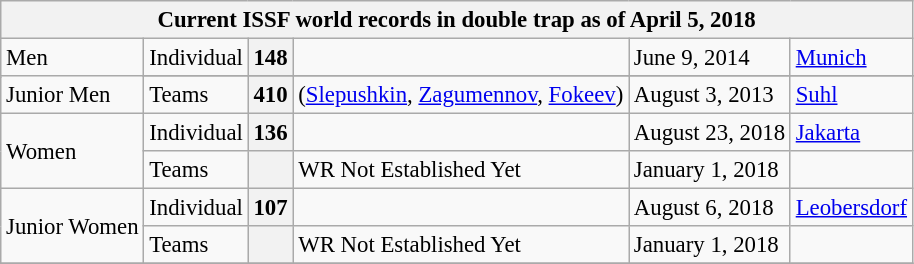<table class="wikitable" style="font-size: 95%">
<tr>
<th colspan=9>Current ISSF world records in double trap as of April 5, 2018 </th>
</tr>
<tr>
<td rowspan=2>Men</td>
<td>Individual</td>
<th>148</th>
<td></td>
<td>June 9, 2014</td>
<td><a href='#'>Munich</a> </td>
</tr>
<tr>
</tr>
<tr>
<td rowspan=2>Junior Men<br></td>
</tr>
<tr>
<td>Teams</td>
<th>410</th>
<td> (<a href='#'>Slepushkin</a>, <a href='#'>Zagumennov</a>, <a href='#'>Fokeev</a>)</td>
<td>August 3, 2013</td>
<td><a href='#'>Suhl</a> </td>
</tr>
<tr>
<td rowspan=2>Women</td>
<td>Individual</td>
<th>136</th>
<td></td>
<td>August 23, 2018</td>
<td><a href='#'>Jakarta</a> </td>
</tr>
<tr>
<td>Teams</td>
<th></th>
<td>WR Not Established Yet</td>
<td>January 1, 2018</td>
<td></td>
</tr>
<tr>
<td rowspan=2>Junior Women</td>
<td>Individual</td>
<th>107</th>
<td></td>
<td>August 6, 2018</td>
<td><a href='#'>Leobersdorf</a> </td>
</tr>
<tr>
<td>Teams</td>
<th></th>
<td>WR Not Established Yet</td>
<td>January 1, 2018</td>
<td></td>
</tr>
<tr>
</tr>
</table>
